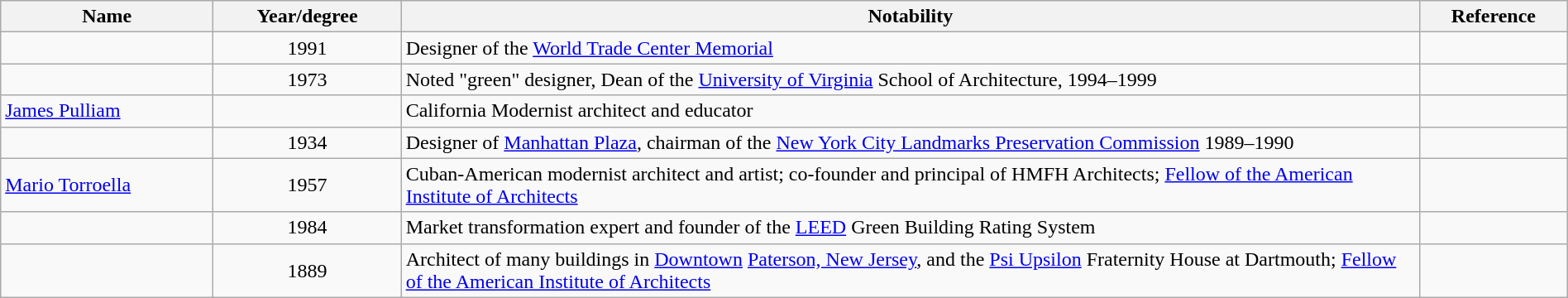<table class="wikitable sortable" style="width:100%">
<tr>
<th style="width:*;">Name</th>
<th style="width:12%;">Year/degree</th>
<th style="width:65%;" class="unsortable">Notability</th>
<th style="width:*;" class="unsortable">Reference</th>
</tr>
<tr>
<td></td>
<td style="text-align:center;">1991</td>
<td>Designer of the <a href='#'>World Trade Center Memorial</a></td>
<td style="text-align:center;"></td>
</tr>
<tr>
<td></td>
<td style="text-align:center;">1973</td>
<td>Noted "green" designer, Dean of the <a href='#'>University of Virginia</a> School of Architecture, 1994–1999</td>
<td style="text-align:center;"></td>
</tr>
<tr>
<td><a href='#'>James Pulliam</a></td>
<td style="text-align:center;"></td>
<td>California Modernist architect and educator</td>
<td style="text-align:center;"></td>
</tr>
<tr>
<td></td>
<td style="text-align:center;">1934</td>
<td>Designer of <a href='#'>Manhattan Plaza</a>, chairman of the <a href='#'>New York City Landmarks Preservation Commission</a> 1989–1990</td>
<td style="text-align:center;"></td>
</tr>
<tr>
<td><a href='#'>Mario Torroella</a></td>
<td style="text-align:center;">1957</td>
<td>Cuban-American modernist architect and artist; co-founder and principal of HMFH Architects; <a href='#'>Fellow of the American Institute of Architects</a></td>
<td style="text-align:center;"></td>
</tr>
<tr>
<td></td>
<td style="text-align:center;">1984</td>
<td>Market transformation expert and founder of the <a href='#'>LEED</a> Green Building Rating System</td>
<td style="text-align:center;"></td>
</tr>
<tr>
<td></td>
<td style="text-align:center;">1889</td>
<td>Architect of many buildings in <a href='#'>Downtown</a> <a href='#'>Paterson, New Jersey</a>, and the <a href='#'>Psi Upsilon</a> Fraternity House at Dartmouth; <a href='#'>Fellow of the American Institute of Architects</a></td>
<td style="text-align:center;"></td>
</tr>
</table>
